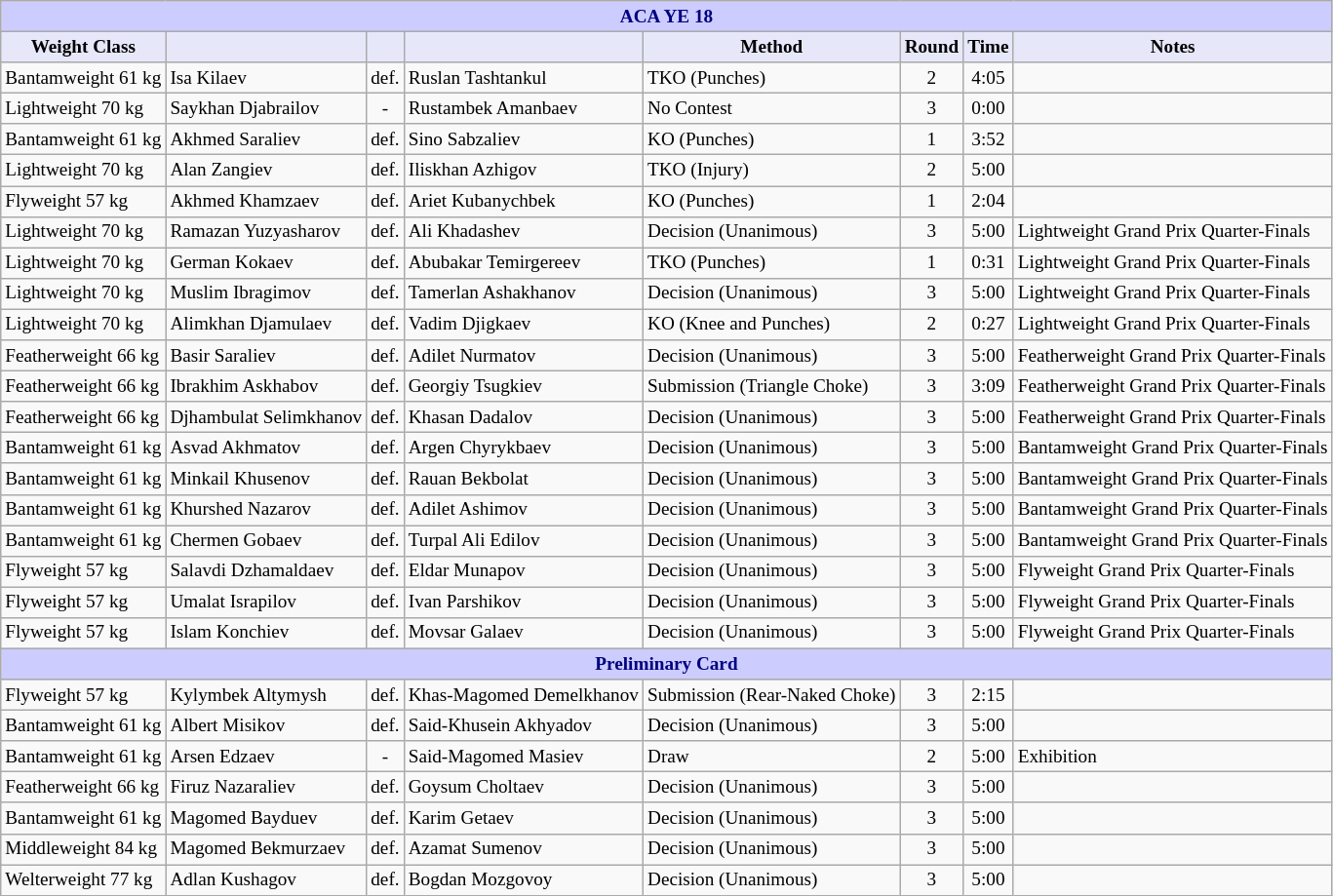<table class="wikitable" style="font-size: 80%;">
<tr>
<th colspan="8" style="background-color: #ccf; color: #000080; text-align: center;"><strong>ACA YE 18</strong></th>
</tr>
<tr>
<th colspan="1" style="background-color: #E6E8FA; color: #000000; text-align: center;">Weight Class</th>
<th colspan="1" style="background-color: #E6E8FA; color: #000000; text-align: center;"></th>
<th colspan="1" style="background-color: #E6E8FA; color: #000000; text-align: center;"></th>
<th colspan="1" style="background-color: #E6E8FA; color: #000000; text-align: center;"></th>
<th colspan="1" style="background-color: #E6E8FA; color: #000000; text-align: center;">Method</th>
<th colspan="1" style="background-color: #E6E8FA; color: #000000; text-align: center;">Round</th>
<th colspan="1" style="background-color: #E6E8FA; color: #000000; text-align: center;">Time</th>
<th colspan="1" style="background-color: #E6E8FA; color: #000000; text-align: center;">Notes</th>
</tr>
<tr>
<td>Bantamweight 61 kg</td>
<td> Isa Kilaev</td>
<td>def.</td>
<td> Ruslan Tashtankul</td>
<td>TKO (Punches)</td>
<td align=center>2</td>
<td align=center>4:05</td>
<td></td>
</tr>
<tr>
<td>Lightweight 70 kg</td>
<td> Saykhan Djabrailov</td>
<td align=center>-</td>
<td> Rustambek Amanbaev</td>
<td>No Contest</td>
<td align=center>3</td>
<td align=center>0:00</td>
<td></td>
</tr>
<tr>
<td>Bantamweight 61 kg</td>
<td> Akhmed Saraliev</td>
<td>def.</td>
<td> Sino Sabzaliev</td>
<td>KO (Punches)</td>
<td align=center>1</td>
<td align=center>3:52</td>
<td></td>
</tr>
<tr>
<td>Lightweight 70 kg</td>
<td> Alan Zangiev</td>
<td>def.</td>
<td> Iliskhan Azhigov</td>
<td>TKO (Injury)</td>
<td align=center>2</td>
<td align=center>5:00</td>
<td></td>
</tr>
<tr>
<td>Flyweight 57 kg</td>
<td> Akhmed Khamzaev</td>
<td>def.</td>
<td> Ariet Kubanychbek</td>
<td>KO (Punches)</td>
<td align=center>1</td>
<td align=center>2:04</td>
<td></td>
</tr>
<tr>
<td>Lightweight 70 kg</td>
<td> Ramazan Yuzyasharov</td>
<td>def.</td>
<td> Ali Khadashev</td>
<td>Decision (Unanimous)</td>
<td align=center>3</td>
<td align=center>5:00</td>
<td>Lightweight Grand Prix Quarter-Finals</td>
</tr>
<tr>
<td>Lightweight 70 kg</td>
<td> German Kokaev</td>
<td>def.</td>
<td> Abubakar Temirgereev</td>
<td>TKO (Punches)</td>
<td align=center>1</td>
<td align=center>0:31</td>
<td>Lightweight Grand Prix Quarter-Finals</td>
</tr>
<tr>
<td>Lightweight 70 kg</td>
<td> Muslim Ibragimov</td>
<td>def.</td>
<td> Tamerlan Ashakhanov</td>
<td>Decision (Unanimous)</td>
<td align=center>3</td>
<td align=center>5:00</td>
<td>Lightweight Grand Prix Quarter-Finals</td>
</tr>
<tr>
<td>Lightweight 70 kg</td>
<td> Alimkhan Djamulaev</td>
<td>def.</td>
<td> Vadim Djigkaev</td>
<td>KO (Knee and Punches)</td>
<td align=center>2</td>
<td align=center>0:27</td>
<td>Lightweight Grand Prix Quarter-Finals</td>
</tr>
<tr>
<td>Featherweight 66 kg</td>
<td> Basir Saraliev</td>
<td>def.</td>
<td> Adilet Nurmatov</td>
<td>Decision (Unanimous)</td>
<td align=center>3</td>
<td align=center>5:00</td>
<td>Featherweight Grand Prix Quarter-Finals</td>
</tr>
<tr>
<td>Featherweight 66 kg</td>
<td> Ibrakhim Askhabov</td>
<td>def.</td>
<td> Georgiy Tsugkiev</td>
<td>Submission (Triangle Choke)</td>
<td align=center>3</td>
<td align=center>3:09</td>
<td>Featherweight Grand Prix Quarter-Finals</td>
</tr>
<tr>
<td>Featherweight 66 kg</td>
<td> Djhambulat Selimkhanov</td>
<td>def.</td>
<td> Khasan Dadalov</td>
<td>Decision (Unanimous)</td>
<td align=center>3</td>
<td align=center>5:00</td>
<td>Featherweight Grand Prix Quarter-Finals</td>
</tr>
<tr>
<td>Bantamweight 61 kg</td>
<td> Asvad Akhmatov</td>
<td>def.</td>
<td> Argen Chyrykbaev</td>
<td>Decision (Unanimous)</td>
<td align=center>3</td>
<td align=center>5:00</td>
<td>Bantamweight Grand Prix Quarter-Finals</td>
</tr>
<tr>
<td>Bantamweight 61 kg</td>
<td> Minkail Khusenov</td>
<td>def.</td>
<td> Rauan Bekbolat</td>
<td>Decision (Unanimous)</td>
<td align=center>3</td>
<td align=center>5:00</td>
<td>Bantamweight Grand Prix Quarter-Finals</td>
</tr>
<tr>
<td>Bantamweight 61 kg</td>
<td> Khurshed Nazarov</td>
<td>def.</td>
<td> Adilet Ashimov</td>
<td>Decision (Unanimous)</td>
<td align=center>3</td>
<td align=center>5:00</td>
<td>Bantamweight Grand Prix Quarter-Finals</td>
</tr>
<tr>
<td>Bantamweight 61 kg</td>
<td> Chermen Gobaev</td>
<td>def.</td>
<td> Turpal Ali Edilov</td>
<td>Decision (Unanimous)</td>
<td align=center>3</td>
<td align=center>5:00</td>
<td>Bantamweight Grand Prix Quarter-Finals</td>
</tr>
<tr>
<td>Flyweight 57 kg</td>
<td> Salavdi Dzhamaldaev</td>
<td>def.</td>
<td> Eldar Munapov</td>
<td>Decision (Unanimous)</td>
<td align="center">3</td>
<td align="center">5:00</td>
<td>Flyweight Grand Prix Quarter-Finals</td>
</tr>
<tr>
<td>Flyweight 57 kg</td>
<td> Umalat Israpilov</td>
<td>def.</td>
<td> Ivan Parshikov</td>
<td>Decision (Unanimous)</td>
<td align=center>3</td>
<td align=center>5:00</td>
<td>Flyweight Grand Prix Quarter-Finals</td>
</tr>
<tr>
<td>Flyweight 57 kg</td>
<td> Islam Konchiev</td>
<td>def.</td>
<td> Movsar Galaev</td>
<td>Decision (Unanimous)</td>
<td align=center>3</td>
<td align=center>5:00</td>
<td>Flyweight Grand Prix Quarter-Finals</td>
</tr>
<tr>
<th colspan="8" style="background-color: #ccf; color: #000080; text-align: center;"><strong>Preliminary Card</strong></th>
</tr>
<tr>
<td>Flyweight 57 kg</td>
<td> Kylymbek Altymysh</td>
<td>def.</td>
<td> Khas-Magomed Demelkhanov</td>
<td>Submission (Rear-Naked Choke)</td>
<td align=center>3</td>
<td align=center>2:15</td>
<td></td>
</tr>
<tr>
<td>Bantamweight 61 kg</td>
<td> Albert Misikov</td>
<td>def.</td>
<td> Said-Khusein Akhyadov</td>
<td>Decision (Unanimous)</td>
<td align=center>3</td>
<td align=center>5:00</td>
<td></td>
</tr>
<tr>
<td>Bantamweight 61 kg</td>
<td> Arsen Edzaev</td>
<td align="center">-</td>
<td> Said-Magomed Masiev</td>
<td>Draw</td>
<td align="center">2</td>
<td align="center">5:00</td>
<td>Exhibition</td>
</tr>
<tr>
<td>Featherweight 66 kg</td>
<td> Firuz Nazaraliev</td>
<td>def.</td>
<td> Goysum Choltaev</td>
<td>Decision (Unanimous)</td>
<td align=center>3</td>
<td align=center>5:00</td>
<td></td>
</tr>
<tr>
<td>Bantamweight 61 kg</td>
<td> Magomed Bayduev</td>
<td>def.</td>
<td> Karim Getaev</td>
<td>Decision (Unanimous)</td>
<td align=center>3</td>
<td align=center>5:00</td>
<td></td>
</tr>
<tr>
<td>Middleweight 84 kg</td>
<td> Magomed Bekmurzaev</td>
<td>def.</td>
<td> Azamat Sumenov</td>
<td>Decision (Unanimous)</td>
<td align=center>3</td>
<td align=center>5:00</td>
<td></td>
</tr>
<tr>
<td>Welterweight 77 kg</td>
<td> Adlan Kushagov</td>
<td>def.</td>
<td> Bogdan Mozgovoy</td>
<td>Decision (Unanimous)</td>
<td align=center>3</td>
<td align=center>5:00</td>
<td></td>
</tr>
</table>
